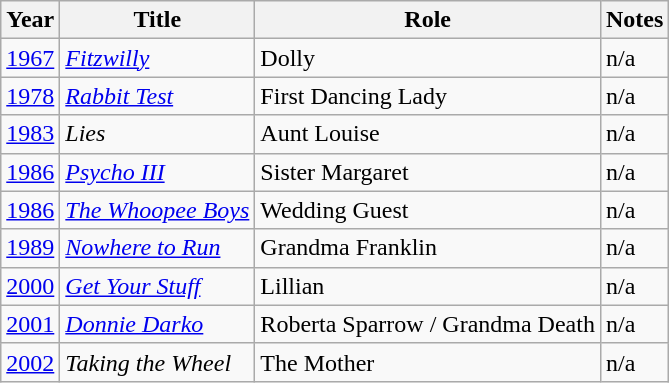<table class="wikitable">
<tr>
<th>Year</th>
<th>Title</th>
<th>Role</th>
<th>Notes</th>
</tr>
<tr>
<td><a href='#'>1967</a></td>
<td><em><a href='#'>Fitzwilly</a></em></td>
<td>Dolly</td>
<td>n/a</td>
</tr>
<tr>
<td><a href='#'>1978</a></td>
<td><em><a href='#'>Rabbit Test</a></em></td>
<td>First Dancing Lady</td>
<td>n/a</td>
</tr>
<tr>
<td><a href='#'>1983</a></td>
<td><em>Lies</em></td>
<td>Aunt Louise</td>
<td>n/a</td>
</tr>
<tr>
<td><a href='#'>1986</a></td>
<td><em><a href='#'>Psycho III</a></em></td>
<td>Sister Margaret</td>
<td>n/a</td>
</tr>
<tr>
<td><a href='#'>1986</a></td>
<td><em><a href='#'>The Whoopee Boys</a></em></td>
<td>Wedding Guest</td>
<td>n/a</td>
</tr>
<tr>
<td><a href='#'>1989</a></td>
<td><em><a href='#'>Nowhere to Run</a></em></td>
<td>Grandma Franklin</td>
<td>n/a</td>
</tr>
<tr>
<td><a href='#'>2000</a></td>
<td><em><a href='#'>Get Your Stuff</a></em></td>
<td>Lillian</td>
<td>n/a</td>
</tr>
<tr>
<td><a href='#'>2001</a></td>
<td><em><a href='#'>Donnie Darko</a></em></td>
<td>Roberta Sparrow / Grandma Death</td>
<td>n/a</td>
</tr>
<tr>
<td><a href='#'>2002</a></td>
<td><em>Taking the Wheel</em></td>
<td>The Mother</td>
<td>n/a</td>
</tr>
</table>
